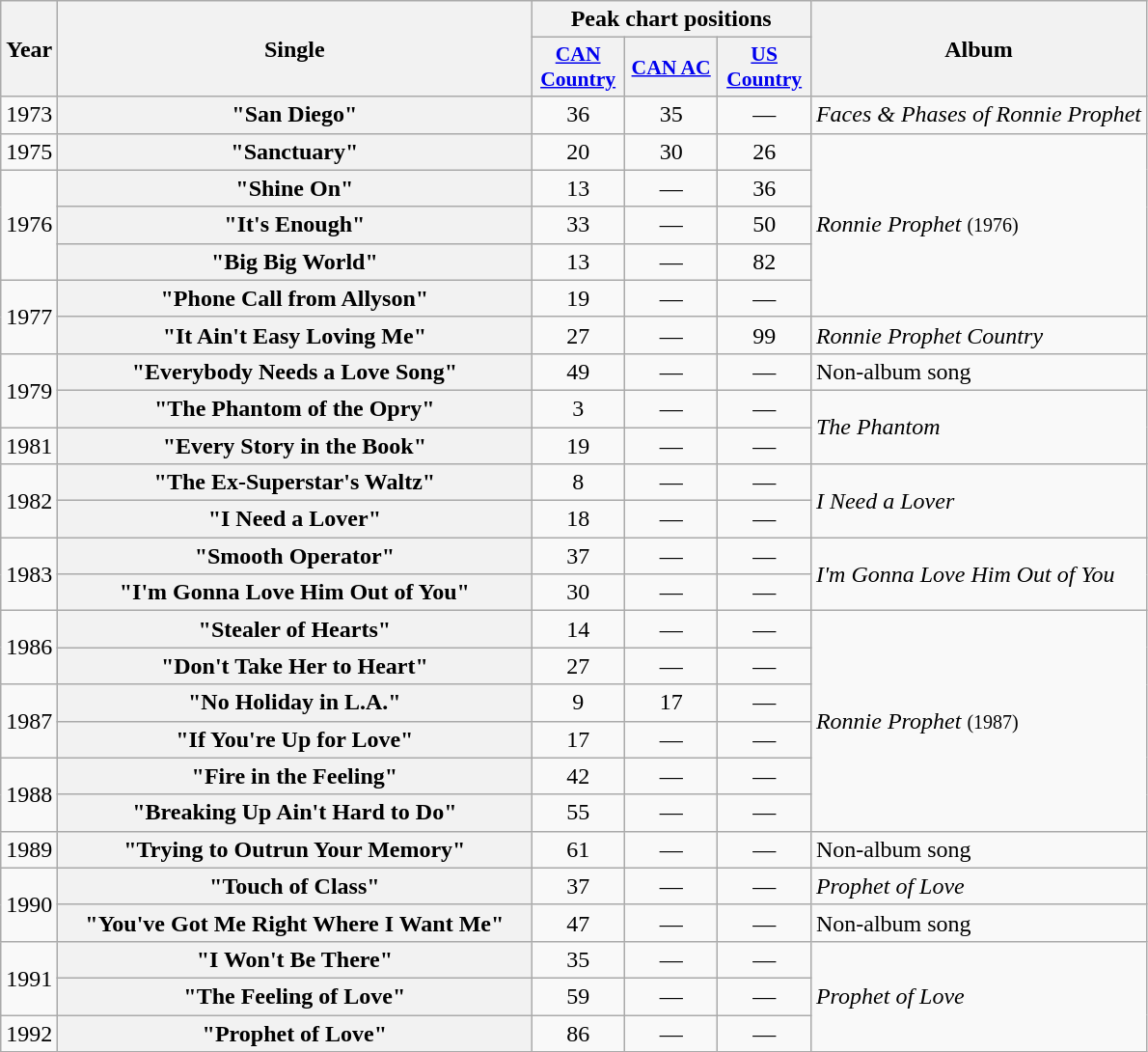<table class="wikitable plainrowheaders" style="text-align:center;">
<tr>
<th rowspan="2">Year</th>
<th rowspan="2" style="width:20em;">Single</th>
<th colspan="3">Peak chart positions</th>
<th rowspan="2">Album</th>
</tr>
<tr>
<th style="width:4em;font-size:90%;"><a href='#'>CAN Country</a></th>
<th style="width:4em;font-size:90%;"><a href='#'>CAN AC</a></th>
<th style="width:4em;font-size:90%;"><a href='#'>US Country</a></th>
</tr>
<tr>
<td>1973</td>
<th scope="row">"San Diego"</th>
<td>36</td>
<td>35</td>
<td>—</td>
<td align="left"><em>Faces & Phases of Ronnie Prophet</em></td>
</tr>
<tr>
<td>1975</td>
<th scope="row">"Sanctuary"</th>
<td>20</td>
<td>30</td>
<td>26</td>
<td align="left" rowspan="5"><em>Ronnie Prophet</em> <small>(1976)</small></td>
</tr>
<tr>
<td rowspan="3">1976</td>
<th scope="row">"Shine On"</th>
<td>13</td>
<td>—</td>
<td>36</td>
</tr>
<tr>
<th scope="row">"It's Enough"</th>
<td>33</td>
<td>—</td>
<td>50</td>
</tr>
<tr>
<th scope="row">"Big Big World"</th>
<td>13</td>
<td>—</td>
<td>82</td>
</tr>
<tr>
<td rowspan="2">1977</td>
<th scope="row">"Phone Call from Allyson"</th>
<td>19</td>
<td>—</td>
<td>—</td>
</tr>
<tr>
<th scope="row">"It Ain't Easy Loving Me"</th>
<td>27</td>
<td>—</td>
<td>99</td>
<td align="left"><em>Ronnie Prophet Country</em></td>
</tr>
<tr>
<td rowspan="2">1979</td>
<th scope="row">"Everybody Needs a Love Song"</th>
<td>49</td>
<td>—</td>
<td>—</td>
<td align="left">Non-album song</td>
</tr>
<tr>
<th scope="row">"The Phantom of the Opry"</th>
<td>3</td>
<td>—</td>
<td>—</td>
<td align="left" rowspan="2"><em>The Phantom</em></td>
</tr>
<tr>
<td>1981</td>
<th scope="row">"Every Story in the Book"</th>
<td>19</td>
<td>—</td>
<td>—</td>
</tr>
<tr>
<td rowspan="2">1982</td>
<th scope="row">"The Ex-Superstar's Waltz"</th>
<td>8</td>
<td>—</td>
<td>—</td>
<td align="left" rowspan="2"><em>I Need a Lover</em></td>
</tr>
<tr>
<th scope="row">"I Need a Lover"</th>
<td>18</td>
<td>—</td>
<td>—</td>
</tr>
<tr>
<td rowspan="2">1983</td>
<th scope="row">"Smooth Operator"</th>
<td>37</td>
<td>—</td>
<td>—</td>
<td align="left" rowspan="2"><em>I'm Gonna Love Him Out of You</em></td>
</tr>
<tr>
<th scope="row">"I'm Gonna Love Him Out of You"</th>
<td>30</td>
<td>—</td>
<td>—</td>
</tr>
<tr>
<td rowspan="2">1986</td>
<th scope="row">"Stealer of Hearts"</th>
<td>14</td>
<td>—</td>
<td>—</td>
<td align="left" rowspan="6"><em>Ronnie Prophet</em> <small>(1987)</small></td>
</tr>
<tr>
<th scope="row">"Don't Take Her to Heart"</th>
<td>27</td>
<td>—</td>
<td>—</td>
</tr>
<tr>
<td rowspan="2">1987</td>
<th scope="row">"No Holiday in L.A."</th>
<td>9</td>
<td>17</td>
<td>—</td>
</tr>
<tr>
<th scope="row">"If You're Up for Love"</th>
<td>17</td>
<td>—</td>
<td>—</td>
</tr>
<tr>
<td rowspan="2">1988</td>
<th scope="row">"Fire in the Feeling"</th>
<td>42</td>
<td>—</td>
<td>—</td>
</tr>
<tr>
<th scope="row">"Breaking Up Ain't Hard to Do"</th>
<td>55</td>
<td>—</td>
<td>—</td>
</tr>
<tr>
<td>1989</td>
<th scope="row">"Trying to Outrun Your Memory"</th>
<td>61</td>
<td>—</td>
<td>—</td>
<td align="left">Non-album song</td>
</tr>
<tr>
<td rowspan="2">1990</td>
<th scope="row">"Touch of Class"</th>
<td>37</td>
<td>—</td>
<td>—</td>
<td align="left"><em>Prophet of Love</em></td>
</tr>
<tr>
<th scope="row">"You've Got Me Right Where I Want Me"</th>
<td>47</td>
<td>—</td>
<td>—</td>
<td align="left">Non-album song</td>
</tr>
<tr>
<td rowspan="2">1991</td>
<th scope="row">"I Won't Be There"</th>
<td>35</td>
<td>—</td>
<td>—</td>
<td align="left" rowspan="3"><em>Prophet of Love</em></td>
</tr>
<tr>
<th scope="row">"The Feeling of Love"</th>
<td>59</td>
<td>—</td>
<td>—</td>
</tr>
<tr>
<td>1992</td>
<th scope="row">"Prophet of Love"</th>
<td>86</td>
<td>—</td>
<td>—</td>
</tr>
</table>
